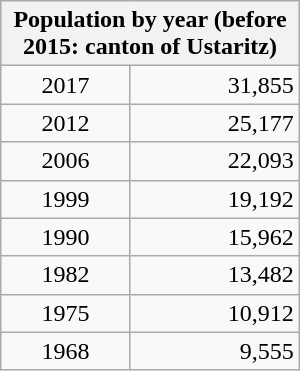<table class="wikitable" width=200>
<tr>
<th colspan=2>Population by year (before 2015: canton of Ustaritz)</th>
</tr>
<tr>
<td align="center">2017</td>
<td align="right">31,855</td>
</tr>
<tr>
<td align="center">2012</td>
<td align="right">25,177</td>
</tr>
<tr>
<td align="center">2006</td>
<td align="right">22,093</td>
</tr>
<tr>
<td align="center">1999</td>
<td align="right">19,192</td>
</tr>
<tr>
<td align="center">1990</td>
<td align="right">15,962</td>
</tr>
<tr>
<td align="center">1982</td>
<td align="right">13,482</td>
</tr>
<tr>
<td align="center">1975</td>
<td align="right">10,912</td>
</tr>
<tr>
<td align="center">1968</td>
<td align="right">9,555</td>
</tr>
</table>
